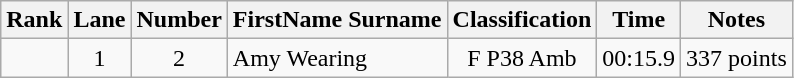<table class="wikitable sortable" style="text-align:center">
<tr>
<th>Rank</th>
<th>Lane</th>
<th>Number</th>
<th>FirstName Surname</th>
<th>Classification</th>
<th>Time</th>
<th>Notes</th>
</tr>
<tr>
<td></td>
<td>1</td>
<td>2</td>
<td style="text-align:left"> Amy Wearing</td>
<td>F P38 Amb</td>
<td>00:15.9</td>
<td>337 points</td>
</tr>
</table>
